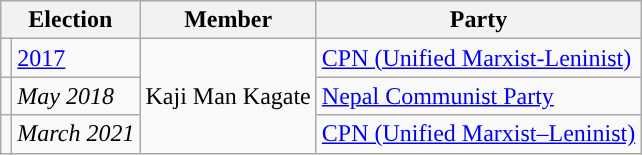<table class="wikitable">
<tr>
<th colspan="2">Election</th>
<th>Member</th>
<th>Party</th>
</tr>
<tr>
<td style="background-color:"></td>
<td><a href='#'>2017</a></td>
<td rowspan="3">Kaji Man Kagate</td>
<td><a href='#'>CPN (Unified Marxist-Leninist)</a></td>
</tr>
<tr>
<td style="background-color:"></td>
<td><em>May 2018</em></td>
<td><a href='#'>Nepal Communist Party</a></td>
</tr>
<tr>
<td style="background-color:"></td>
<td><em>March 2021</em></td>
<td><a href='#'>CPN (Unified Marxist–Leninist)</a></td>
</tr>
</table>
